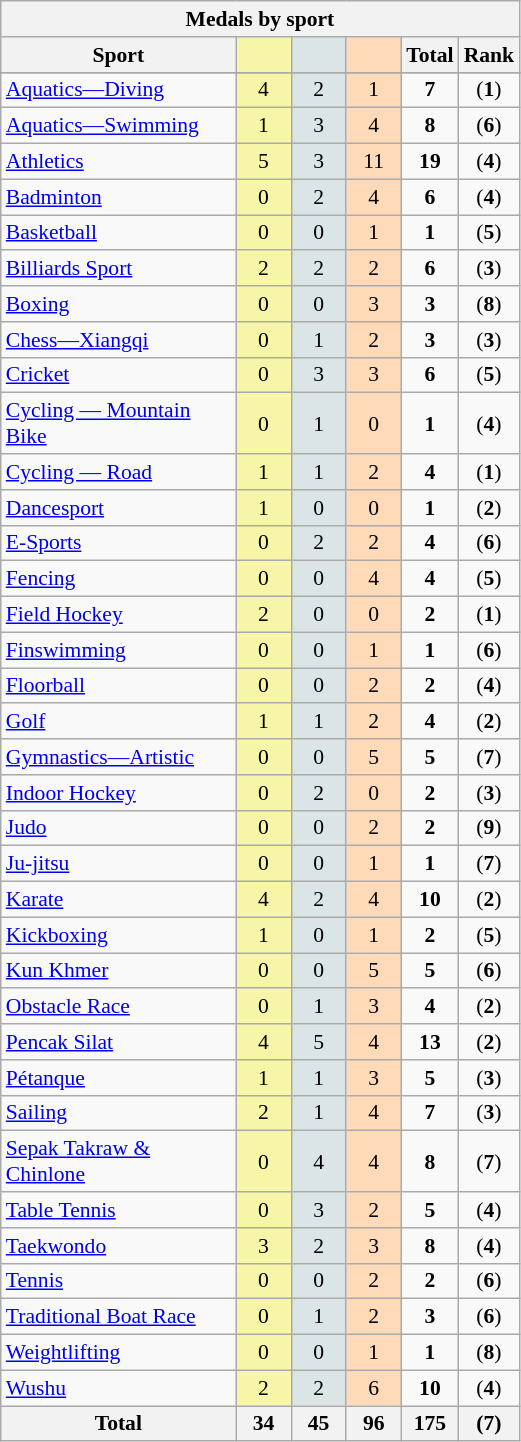<table class="wikitable sortable" style=font-size:90%;float:center;text-align:center>
<tr>
<th colspan=6><strong>Medals by sport</strong></th>
</tr>
<tr>
<th width=150>Sport</th>
<th scope="col" width=30 style="background:#F7F6A8;"></th>
<th scope="col" width=30 style="background:#DCE5E5;"></th>
<th scope="col" width=30 style="background:#FFDAB9;"></th>
<th width=30>Total</th>
<th width=30>Rank</th>
</tr>
<tr class="sortbottom">
</tr>
<tr>
</tr>
<tr>
<td align=left> <a href='#'>Aquatics—Diving</a></td>
<td style="background:#F7F6A8;">4</td>
<td style="background:#DCE5E5;">2</td>
<td style="background:#FFDAB9;">1</td>
<td><strong>7</strong></td>
<td>(<strong>1</strong>)</td>
</tr>
<tr>
<td align=left> <a href='#'>Aquatics—Swimming</a></td>
<td style="background:#F7F6A8;">1</td>
<td style="background:#DCE5E5;">3</td>
<td style="background:#FFDAB9;">4</td>
<td><strong>8</strong></td>
<td>(<strong>6</strong>)</td>
</tr>
<tr>
<td align=left> <a href='#'>Athletics</a></td>
<td style="background:#F7F6A8;">5</td>
<td style="background:#DCE5E5;">3</td>
<td style="background:#FFDAB9;">11</td>
<td><strong>19</strong></td>
<td>(<strong>4</strong>)</td>
</tr>
<tr>
<td align=left> <a href='#'>Badminton</a></td>
<td style="background:#F7F6A8;">0</td>
<td style="background:#DCE5E5;">2</td>
<td style="background:#FFDAB9;">4</td>
<td><strong>6</strong></td>
<td>(<strong>4</strong>)</td>
</tr>
<tr>
<td align=left> <a href='#'>Basketball</a></td>
<td style="background:#F7F6A8;">0</td>
<td style="background:#DCE5E5;">0</td>
<td style="background:#FFDAB9;">1</td>
<td><strong>1</strong></td>
<td>(<strong>5</strong>)</td>
</tr>
<tr>
<td align=left> <a href='#'>Billiards Sport</a></td>
<td style="background:#F7F6A8;">2</td>
<td style="background:#DCE5E5;">2</td>
<td style="background:#FFDAB9;">2</td>
<td><strong>6</strong></td>
<td>(<strong>3</strong>)</td>
</tr>
<tr>
<td align=left> <a href='#'>Boxing</a></td>
<td style="background:#F7F6A8;">0</td>
<td style="background:#DCE5E5;">0</td>
<td style="background:#FFDAB9;">3</td>
<td><strong>3</strong></td>
<td>(<strong>8</strong>)</td>
</tr>
<tr>
<td align=left> <a href='#'>Chess—Xiangqi</a></td>
<td style="background:#F7F6A8;">0</td>
<td style="background:#DCE5E5;">1</td>
<td style="background:#FFDAB9;">2</td>
<td><strong>3</strong></td>
<td>(<strong>3</strong>)</td>
</tr>
<tr>
<td align=left> <a href='#'>Cricket</a></td>
<td style="background:#F7F6A8;">0</td>
<td style="background:#DCE5E5;">3</td>
<td style="background:#FFDAB9;">3</td>
<td><strong>6</strong></td>
<td>(<strong>5</strong>)</td>
</tr>
<tr>
<td align=left> <a href='#'>Cycling — Mountain Bike</a></td>
<td style="background:#F7F6A8;">0</td>
<td style="background:#DCE5E5;">1</td>
<td style="background:#FFDAB9;">0</td>
<td><strong>1</strong></td>
<td>(<strong>4</strong>)</td>
</tr>
<tr>
<td align=left> <a href='#'>Cycling — Road</a></td>
<td style="background:#F7F6A8;">1</td>
<td style="background:#DCE5E5;">1</td>
<td style="background:#FFDAB9;">2</td>
<td><strong>4</strong></td>
<td>(<strong>1</strong>)</td>
</tr>
<tr>
<td align=left> <a href='#'>Dancesport</a></td>
<td style="background:#F7F6A8;">1</td>
<td style="background:#DCE5E5;">0</td>
<td style="background:#FFDAB9;">0</td>
<td><strong>1</strong></td>
<td>(<strong>2</strong>)</td>
</tr>
<tr>
<td align=left> <a href='#'>E-Sports</a></td>
<td style="background:#F7F6A8;">0</td>
<td style="background:#DCE5E5;">2</td>
<td style="background:#FFDAB9;">2</td>
<td><strong>4</strong></td>
<td>(<strong>6</strong>)</td>
</tr>
<tr>
<td align=left> <a href='#'>Fencing</a></td>
<td style="background:#F7F6A8;">0</td>
<td style="background:#DCE5E5;">0</td>
<td style="background:#FFDAB9;">4</td>
<td><strong>4</strong></td>
<td>(<strong>5</strong>)</td>
</tr>
<tr>
<td align=left> <a href='#'>Field Hockey</a></td>
<td style="background:#F7F6A8;">2</td>
<td style="background:#DCE5E5;">0</td>
<td style="background:#FFDAB9;">0</td>
<td><strong>2</strong></td>
<td>(<strong>1</strong>)</td>
</tr>
<tr>
<td align=left> <a href='#'>Finswimming</a></td>
<td style="background:#F7F6A8;">0</td>
<td style="background:#DCE5E5;">0</td>
<td style="background:#FFDAB9;">1</td>
<td><strong>1</strong></td>
<td>(<strong>6</strong>)</td>
</tr>
<tr>
<td align=left> <a href='#'>Floorball</a></td>
<td style="background:#F7F6A8;">0</td>
<td style="background:#DCE5E5;">0</td>
<td style="background:#FFDAB9;">2</td>
<td><strong>2</strong></td>
<td>(<strong>4</strong>)</td>
</tr>
<tr>
<td align=left> <a href='#'>Golf</a></td>
<td style="background:#F7F6A8;">1</td>
<td style="background:#DCE5E5;">1</td>
<td style="background:#FFDAB9;">2</td>
<td><strong>4</strong></td>
<td>(<strong>2</strong>)</td>
</tr>
<tr>
<td align=left> <a href='#'>Gymnastics—Artistic</a></td>
<td style="background:#F7F6A8;">0</td>
<td style="background:#DCE5E5;">0</td>
<td style="background:#FFDAB9;">5</td>
<td><strong>5</strong></td>
<td>(<strong>7</strong>)</td>
</tr>
<tr>
<td align=left> <a href='#'>Indoor Hockey</a></td>
<td style="background:#F7F6A8;">0</td>
<td style="background:#DCE5E5;">2</td>
<td style="background:#FFDAB9;">0</td>
<td><strong>2</strong></td>
<td>(<strong>3</strong>)</td>
</tr>
<tr>
<td align=left> <a href='#'>Judo</a></td>
<td style="background:#F7F6A8;">0</td>
<td style="background:#DCE5E5;">0</td>
<td style="background:#FFDAB9;">2</td>
<td><strong>2</strong></td>
<td>(<strong>9</strong>)</td>
</tr>
<tr>
<td align=left> <a href='#'>Ju-jitsu</a></td>
<td style="background:#F7F6A8;">0</td>
<td style="background:#DCE5E5;">0</td>
<td style="background:#FFDAB9;">1</td>
<td><strong>1</strong></td>
<td>(<strong>7</strong>)</td>
</tr>
<tr>
<td align=left> <a href='#'>Karate</a></td>
<td style="background:#F7F6A8;">4</td>
<td style="background:#DCE5E5;">2</td>
<td style="background:#FFDAB9;">4</td>
<td><strong>10</strong></td>
<td>(<strong>2</strong>)</td>
</tr>
<tr>
<td align=left> <a href='#'>Kickboxing</a></td>
<td style="background:#F7F6A8;">1</td>
<td style="background:#DCE5E5;">0</td>
<td style="background:#FFDAB9;">1</td>
<td><strong>2</strong></td>
<td>(<strong>5</strong>)</td>
</tr>
<tr>
<td align=left> <a href='#'>Kun Khmer</a></td>
<td style="background:#F7F6A8;">0</td>
<td style="background:#DCE5E5;">0</td>
<td style="background:#FFDAB9;">5</td>
<td><strong>5</strong></td>
<td>(<strong>6</strong>)</td>
</tr>
<tr>
<td align=left> <a href='#'>Obstacle Race</a></td>
<td style="background:#F7F6A8;">0</td>
<td style="background:#DCE5E5;">1</td>
<td style="background:#FFDAB9;">3</td>
<td><strong>4</strong></td>
<td>(<strong>2</strong>)</td>
</tr>
<tr>
<td align=left> <a href='#'>Pencak Silat</a></td>
<td style="background:#F7F6A8;">4</td>
<td style="background:#DCE5E5;">5</td>
<td style="background:#FFDAB9;">4</td>
<td><strong>13</strong></td>
<td>(<strong>2</strong>)</td>
</tr>
<tr>
<td align=left> <a href='#'>Pétanque</a></td>
<td style="background:#F7F6A8;">1</td>
<td style="background:#DCE5E5;">1</td>
<td style="background:#FFDAB9;">3</td>
<td><strong>5</strong></td>
<td>(<strong>3</strong>)</td>
</tr>
<tr>
<td align=left> <a href='#'>Sailing</a></td>
<td style="background:#F7F6A8;">2</td>
<td style="background:#DCE5E5;">1</td>
<td style="background:#FFDAB9;">4</td>
<td><strong>7</strong></td>
<td>(<strong>3</strong>)</td>
</tr>
<tr>
<td align=left> <a href='#'>Sepak Takraw & Chinlone</a></td>
<td style="background:#F7F6A8;">0</td>
<td style="background:#DCE5E5;">4</td>
<td style="background:#FFDAB9;">4</td>
<td><strong>8</strong></td>
<td>(<strong>7</strong>)</td>
</tr>
<tr>
<td align=left> <a href='#'>Table Tennis</a></td>
<td style="background:#F7F6A8;">0</td>
<td style="background:#DCE5E5;">3</td>
<td style="background:#FFDAB9;">2</td>
<td><strong>5</strong></td>
<td>(<strong>4</strong>)</td>
</tr>
<tr>
<td align=left> <a href='#'>Taekwondo</a></td>
<td style="background:#F7F6A8;">3</td>
<td style="background:#DCE5E5;">2</td>
<td style="background:#FFDAB9;">3</td>
<td><strong>8</strong></td>
<td>(<strong>4</strong>)</td>
</tr>
<tr>
<td align=left> <a href='#'>Tennis</a></td>
<td style="background:#F7F6A8;">0</td>
<td style="background:#DCE5E5;">0</td>
<td style="background:#FFDAB9;">2</td>
<td><strong>2</strong></td>
<td>(<strong>6</strong>)</td>
</tr>
<tr>
<td align=left> <a href='#'>Traditional Boat Race</a></td>
<td style="background:#F7F6A8;">0</td>
<td style="background:#DCE5E5;">1</td>
<td style="background:#FFDAB9;">2</td>
<td><strong>3</strong></td>
<td>(<strong>6</strong>)</td>
</tr>
<tr>
<td align=left> <a href='#'>Weightlifting</a></td>
<td style="background:#F7F6A8;">0</td>
<td style="background:#DCE5E5;">0</td>
<td style="background:#FFDAB9;">1</td>
<td><strong>1</strong></td>
<td>(<strong>8</strong>)</td>
</tr>
<tr>
<td align=left> <a href='#'>Wushu</a></td>
<td style="background:#F7F6A8;">2</td>
<td style="background:#DCE5E5;">2</td>
<td style="background:#FFDAB9;">6</td>
<td><strong>10</strong></td>
<td>(<strong>4</strong>)</td>
</tr>
<tr>
<th>Total</th>
<th>34</th>
<th>45</th>
<th>96</th>
<th>175</th>
<th>(7)</th>
</tr>
</table>
